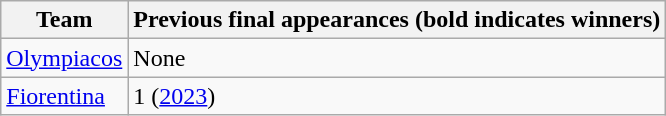<table class="wikitable plainrowheaders">
<tr>
<th scope="col">Team</th>
<th scope="col">Previous final appearances (bold indicates winners)</th>
</tr>
<tr>
<td> <a href='#'>Olympiacos</a></td>
<td>None</td>
</tr>
<tr>
<td> <a href='#'>Fiorentina</a></td>
<td>1 (<a href='#'>2023</a>)</td>
</tr>
</table>
